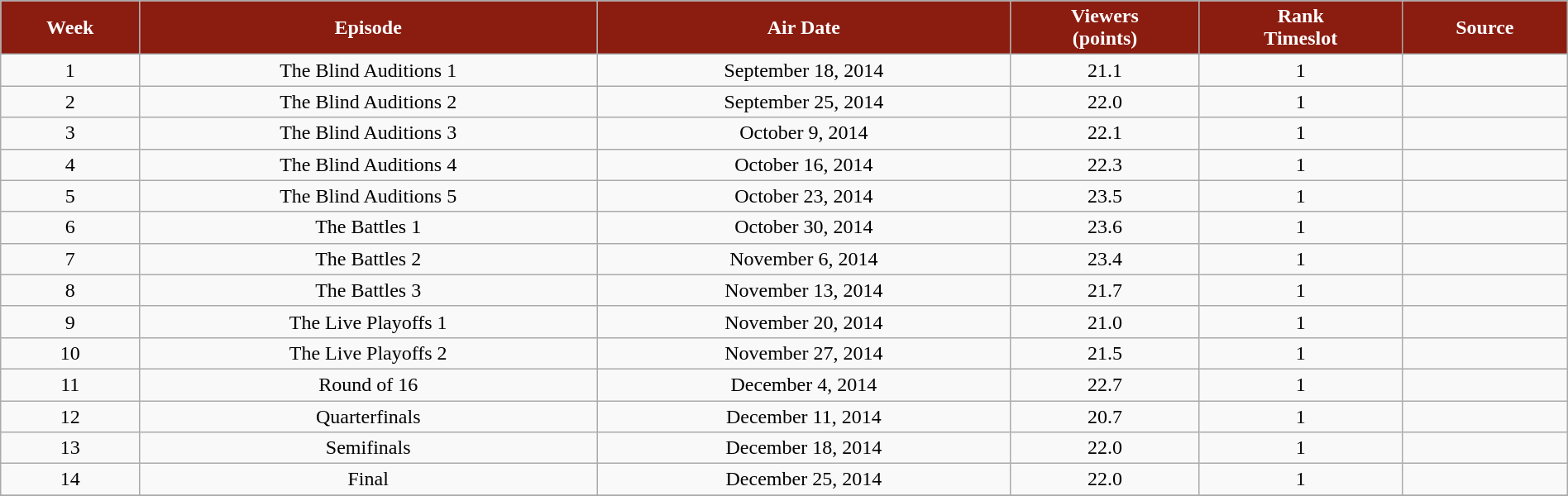<table class="wikitable sortable" style="margin:0; width:100%;">
<tr>
<th style="background:#8b1c10; color:white;" rowspan="1">Week</th>
<th style="background:#8b1c10; color:white;" rowspan="1">Episode</th>
<th style="background:#8b1c10; color:white;" rowspan="1">Air Date</th>
<th style="background:#8b1c10; color:white;" rowspan="1">Viewers<br>(points)</th>
<th style="background:#8b1c10; color:white;" rowspan="1">Rank<br>Timeslot</th>
<th style="background:#8b1c10; color:white;" rowspan="1">Source</th>
</tr>
<tr>
<td style="text-align:center;">1</td>
<td style="text-align:center;">The Blind Auditions 1</td>
<td style="text-align:center;">September 18, 2014</td>
<td style="text-align:center;">21.1</td>
<td style="text-align:center;">1</td>
<td style="text-align:center;"></td>
</tr>
<tr>
<td style="text-align:center;">2</td>
<td style="text-align:center;">The Blind Auditions 2</td>
<td style="text-align:center;">September 25, 2014</td>
<td style="text-align:center;">22.0</td>
<td style="text-align:center;">1</td>
<td style="text-align:center;"></td>
</tr>
<tr>
<td style="text-align:center;">3</td>
<td style="text-align:center;">The Blind Auditions 3</td>
<td style="text-align:center;">October 9, 2014</td>
<td style="text-align:center;">22.1</td>
<td style="text-align:center;">1</td>
<td style="text-align:center;"></td>
</tr>
<tr>
<td style="text-align:center;">4</td>
<td style="text-align:center;">The Blind Auditions 4</td>
<td style="text-align:center;">October 16, 2014</td>
<td style="text-align:center;">22.3</td>
<td style="text-align:center;">1</td>
<td style="text-align:center;"></td>
</tr>
<tr>
<td style="text-align:center;">5</td>
<td style="text-align:center;">The Blind Auditions 5</td>
<td style="text-align:center;">October 23, 2014</td>
<td style="text-align:center;">23.5</td>
<td style="text-align:center;">1</td>
<td style="text-align:center;"></td>
</tr>
<tr>
<td style="text-align:center;">6</td>
<td style="text-align:center;">The Battles 1</td>
<td style="text-align:center;">October 30, 2014</td>
<td style="text-align:center;">23.6</td>
<td style="text-align:center;">1</td>
<td style="text-align:center;"></td>
</tr>
<tr>
<td style="text-align:center;">7</td>
<td style="text-align:center;">The Battles 2</td>
<td style="text-align:center;">November 6, 2014</td>
<td style="text-align:center;">23.4</td>
<td style="text-align:center;">1</td>
<td style="text-align:center;"></td>
</tr>
<tr>
<td style="text-align:center;">8</td>
<td style="text-align:center;">The Battles 3</td>
<td style="text-align:center;">November 13, 2014</td>
<td style="text-align:center;">21.7</td>
<td style="text-align:center;">1</td>
<td style="text-align:center;"></td>
</tr>
<tr>
<td style="text-align:center;">9</td>
<td style="text-align:center;">The Live Playoffs 1</td>
<td style="text-align:center;">November 20, 2014</td>
<td style="text-align:center;">21.0</td>
<td style="text-align:center;">1</td>
<td style="text-align:center;"></td>
</tr>
<tr>
<td style="text-align:center;">10</td>
<td style="text-align:center;">The Live Playoffs 2</td>
<td style="text-align:center;">November 27, 2014</td>
<td style="text-align:center;">21.5</td>
<td style="text-align:center;">1</td>
<td style="text-align:center;"></td>
</tr>
<tr>
<td style="text-align:center;">11</td>
<td style="text-align:center;">Round of 16</td>
<td style="text-align:center;">December 4, 2014</td>
<td style="text-align:center;">22.7</td>
<td style="text-align:center;">1</td>
<td style="text-align:center;"></td>
</tr>
<tr>
<td style="text-align:center;">12</td>
<td style="text-align:center;">Quarterfinals</td>
<td style="text-align:center;">December 11, 2014</td>
<td style="text-align:center;">20.7</td>
<td style="text-align:center;">1</td>
<td style="text-align:center;"></td>
</tr>
<tr>
<td style="text-align:center;">13</td>
<td style="text-align:center;">Semifinals</td>
<td style="text-align:center;">December 18, 2014</td>
<td style="text-align:center;">22.0</td>
<td style="text-align:center;">1</td>
<td style="text-align:center;"></td>
</tr>
<tr>
<td style="text-align:center;">14</td>
<td style="text-align:center;">Final</td>
<td style="text-align:center;">December 25, 2014</td>
<td style="text-align:center;">22.0</td>
<td style="text-align:center;">1</td>
<td style="text-align:center;"></td>
</tr>
<tr>
</tr>
</table>
